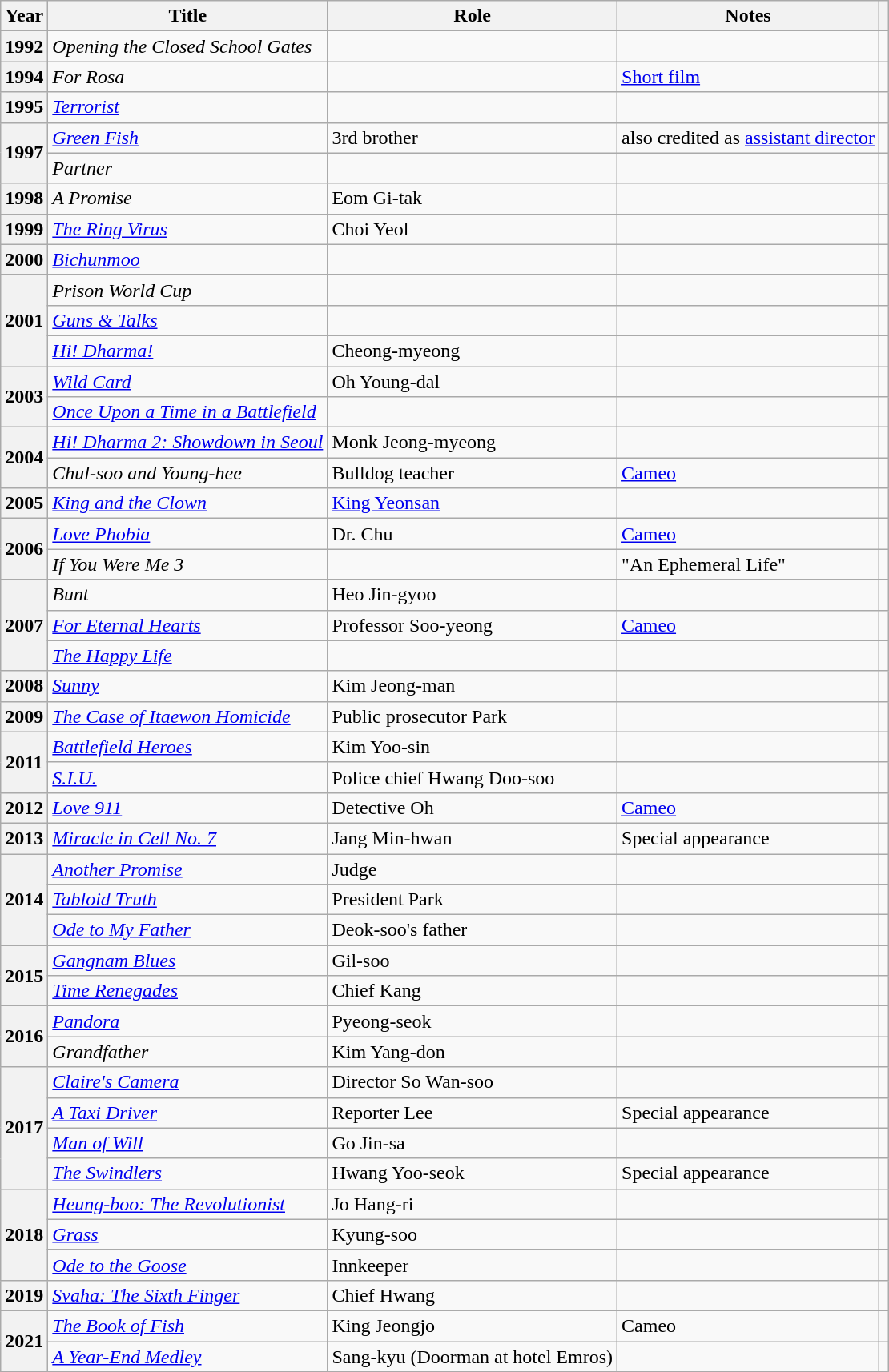<table class="wikitable plainrowheaders sortable">
<tr>
<th scope="col">Year</th>
<th scope="col">Title</th>
<th scope="col">Role</th>
<th scope="col">Notes</th>
<th scope="col" class="unsortable"></th>
</tr>
<tr>
<th scope="row">1992</th>
<td><em>Opening the Closed School Gates</em></td>
<td></td>
<td></td>
<td style="text-align:center"></td>
</tr>
<tr>
<th scope="row">1994</th>
<td><em>For Rosa</em></td>
<td></td>
<td><a href='#'>Short film</a></td>
<td style="text-align:center"></td>
</tr>
<tr>
<th scope="row">1995</th>
<td><em><a href='#'>Terrorist</a></em></td>
<td></td>
<td></td>
<td style="text-align:center"></td>
</tr>
<tr>
<th scope="row" rowspan="2">1997</th>
<td><em><a href='#'>Green Fish</a></em></td>
<td>3rd brother</td>
<td>also credited as <a href='#'>assistant director</a></td>
<td style="text-align:center"></td>
</tr>
<tr>
<td><em>Partner</em></td>
<td></td>
<td></td>
<td style="text-align:center"></td>
</tr>
<tr>
<th scope="row">1998</th>
<td><em>A Promise</em></td>
<td>Eom Gi-tak</td>
<td></td>
<td style="text-align:center"></td>
</tr>
<tr>
<th scope="row">1999</th>
<td><em><a href='#'>The Ring Virus</a></em></td>
<td>Choi Yeol</td>
<td></td>
<td style="text-align:center"></td>
</tr>
<tr>
<th scope="row">2000</th>
<td><em><a href='#'>Bichunmoo</a></em></td>
<td></td>
<td></td>
<td style="text-align:center"></td>
</tr>
<tr>
<th scope="row" rowspan="3">2001</th>
<td><em>Prison World Cup</em></td>
<td></td>
<td></td>
<td style="text-align:center"></td>
</tr>
<tr>
<td><em><a href='#'>Guns & Talks</a></em></td>
<td></td>
<td></td>
<td style="text-align:center"></td>
</tr>
<tr>
<td><em><a href='#'>Hi! Dharma!</a></em></td>
<td>Cheong-myeong</td>
<td></td>
<td style="text-align:center"></td>
</tr>
<tr>
<th scope="row" rowspan="2">2003</th>
<td><em><a href='#'>Wild Card</a></em></td>
<td>Oh Young-dal</td>
<td></td>
<td style="text-align:center"></td>
</tr>
<tr>
<td><em><a href='#'>Once Upon a Time in a Battlefield</a></em></td>
<td></td>
<td></td>
<td style="text-align:center"></td>
</tr>
<tr>
<th scope="row" rowspan="2">2004</th>
<td><em><a href='#'>Hi! Dharma 2: Showdown in Seoul</a></em></td>
<td>Monk Jeong-myeong</td>
<td></td>
<td style="text-align:center"></td>
</tr>
<tr>
<td><em>Chul-soo and Young-hee</em></td>
<td>Bulldog teacher</td>
<td><a href='#'>Cameo</a></td>
<td style="text-align:center"></td>
</tr>
<tr>
<th scope="row">2005</th>
<td><em><a href='#'>King and the Clown</a></em></td>
<td><a href='#'>King Yeonsan</a></td>
<td></td>
<td style="text-align:center"></td>
</tr>
<tr>
<th scope="row" rowspan="2">2006</th>
<td><em><a href='#'>Love Phobia</a></em></td>
<td>Dr. Chu</td>
<td><a href='#'>Cameo</a></td>
<td style="text-align:center"></td>
</tr>
<tr>
<td><em>If You Were Me 3</em></td>
<td></td>
<td>"An Ephemeral Life"</td>
<td style="text-align:center"></td>
</tr>
<tr>
<th scope="row" rowspan="3">2007</th>
<td><em>Bunt</em></td>
<td>Heo Jin-gyoo</td>
<td></td>
<td style="text-align:center"></td>
</tr>
<tr>
<td><em><a href='#'>For Eternal Hearts</a></em></td>
<td>Professor Soo-yeong</td>
<td><a href='#'>Cameo</a></td>
<td style="text-align:center"></td>
</tr>
<tr>
<td><em><a href='#'>The Happy Life</a></em></td>
<td></td>
<td></td>
<td style="text-align:center"></td>
</tr>
<tr>
<th scope="row">2008</th>
<td><em><a href='#'>Sunny</a></em></td>
<td>Kim Jeong-man</td>
<td></td>
<td style="text-align:center"></td>
</tr>
<tr>
<th scope="row">2009</th>
<td><em><a href='#'>The Case of Itaewon Homicide</a></em></td>
<td>Public prosecutor Park</td>
<td></td>
<td style="text-align:center"></td>
</tr>
<tr>
<th scope="row" rowspan="2">2011</th>
<td><em><a href='#'>Battlefield Heroes</a></em></td>
<td>Kim Yoo-sin</td>
<td></td>
<td style="text-align:center"></td>
</tr>
<tr>
<td><em><a href='#'>S.I.U.</a></em></td>
<td>Police chief Hwang Doo-soo</td>
<td></td>
<td style="text-align:center"></td>
</tr>
<tr>
<th scope="row">2012</th>
<td><em><a href='#'>Love 911</a></em></td>
<td>Detective Oh</td>
<td><a href='#'>Cameo</a></td>
<td style="text-align:center"></td>
</tr>
<tr>
<th scope="row">2013</th>
<td><em><a href='#'>Miracle in Cell No. 7</a></em></td>
<td>Jang Min-hwan</td>
<td>Special appearance</td>
<td style="text-align:center"></td>
</tr>
<tr>
<th scope="row" rowspan="3">2014</th>
<td><em><a href='#'>Another Promise</a></em></td>
<td>Judge</td>
<td></td>
<td style="text-align:center"></td>
</tr>
<tr>
<td><em><a href='#'>Tabloid Truth</a></em></td>
<td>President Park</td>
<td></td>
<td style="text-align:center"></td>
</tr>
<tr>
<td><em><a href='#'>Ode to My Father</a></em></td>
<td>Deok-soo's father</td>
<td></td>
<td style="text-align:center"></td>
</tr>
<tr>
<th scope="row" rowspan="2">2015</th>
<td><em><a href='#'>Gangnam Blues</a></em></td>
<td>Gil-soo</td>
<td></td>
<td style="text-align:center"></td>
</tr>
<tr>
<td><em><a href='#'>Time Renegades</a></em></td>
<td>Chief Kang</td>
<td></td>
<td style="text-align:center"></td>
</tr>
<tr>
<th scope="row" rowspan="2">2016</th>
<td><em><a href='#'>Pandora</a></em></td>
<td>Pyeong-seok</td>
<td></td>
<td style="text-align:center"></td>
</tr>
<tr>
<td><em>Grandfather</em></td>
<td>Kim Yang-don</td>
<td></td>
<td style="text-align:center"></td>
</tr>
<tr>
<th scope="row" rowspan="4">2017</th>
<td><em><a href='#'>Claire's Camera</a></em></td>
<td>Director So Wan-soo</td>
<td></td>
<td style="text-align:center"></td>
</tr>
<tr>
<td><em><a href='#'>A Taxi Driver</a></em></td>
<td>Reporter Lee</td>
<td>Special appearance</td>
<td style="text-align:center"></td>
</tr>
<tr>
<td><em><a href='#'>Man of Will</a></em></td>
<td>Go Jin-sa</td>
<td></td>
<td style="text-align:center"></td>
</tr>
<tr>
<td><em><a href='#'>The Swindlers</a></em></td>
<td>Hwang Yoo-seok</td>
<td>Special appearance</td>
<td style="text-align:center"></td>
</tr>
<tr>
<th scope="row" rowspan="3">2018</th>
<td><em><a href='#'>Heung-boo: The Revolutionist</a></em></td>
<td>Jo Hang-ri</td>
<td></td>
<td style="text-align:center"></td>
</tr>
<tr>
<td><em><a href='#'>Grass</a></em></td>
<td>Kyung-soo</td>
<td></td>
<td style="text-align:center"></td>
</tr>
<tr>
<td><em><a href='#'>Ode to the Goose</a></em></td>
<td>Innkeeper</td>
<td></td>
<td style="text-align:center"></td>
</tr>
<tr>
<th scope="row">2019</th>
<td><em><a href='#'>Svaha: The Sixth Finger</a></em></td>
<td>Chief Hwang</td>
<td></td>
<td style="text-align:center"></td>
</tr>
<tr>
<th scope="row" rowspan="2">2021</th>
<td><em><a href='#'>The Book of Fish</a></em></td>
<td>King Jeongjo</td>
<td>Cameo</td>
<td style="text-align:center"></td>
</tr>
<tr>
<td><em><a href='#'>A Year-End Medley</a></em></td>
<td>Sang-kyu (Doorman at hotel Emros)</td>
<td></td>
<td style="text-align:center"></td>
</tr>
</table>
